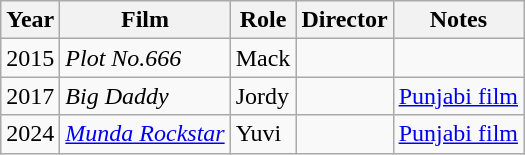<table class="wikitable sortable">
<tr>
<th>Year</th>
<th>Film</th>
<th>Role</th>
<th>Director</th>
<th>Notes</th>
</tr>
<tr>
<td>2015</td>
<td><em>Plot No.666</em></td>
<td>Mack</td>
<td></td>
<td></td>
</tr>
<tr>
<td>2017</td>
<td><em>Big Daddy</em></td>
<td>Jordy</td>
<td></td>
<td><a href='#'>Punjabi film</a></td>
</tr>
<tr>
<td>2024</td>
<td><em><a href='#'>Munda Rockstar</a></em></td>
<td>Yuvi</td>
<td></td>
<td><a href='#'>Punjabi film</a></td>
</tr>
</table>
